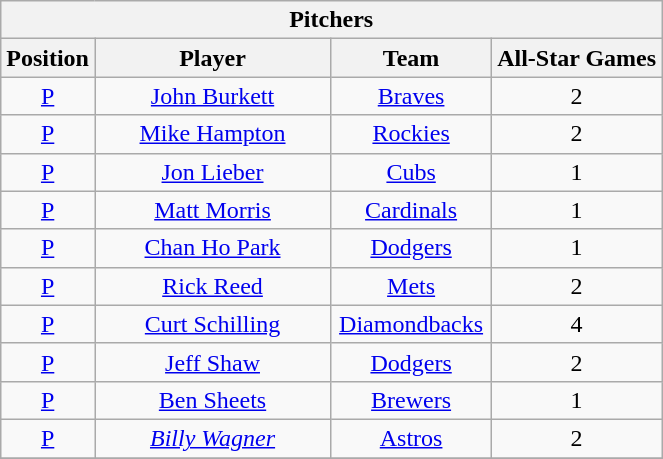<table class="wikitable" style="font-size: 100%; text-align:right;">
<tr>
<th colspan="4">Pitchers</th>
</tr>
<tr>
<th>Position</th>
<th width="150">Player</th>
<th width="100">Team</th>
<th>All-Star Games</th>
</tr>
<tr>
<td align="center"><a href='#'>P</a></td>
<td align="center"><a href='#'>John Burkett</a></td>
<td align="center"><a href='#'>Braves</a></td>
<td align="center">2</td>
</tr>
<tr>
<td align="center"><a href='#'>P</a></td>
<td align="center"><a href='#'>Mike Hampton</a></td>
<td align="center"><a href='#'>Rockies</a></td>
<td align="center">2</td>
</tr>
<tr>
<td align="center"><a href='#'>P</a></td>
<td align="center"><a href='#'>Jon Lieber</a></td>
<td align="center"><a href='#'>Cubs</a></td>
<td align="center">1</td>
</tr>
<tr>
<td align="center"><a href='#'>P</a></td>
<td align="center"><a href='#'>Matt Morris</a></td>
<td align="center"><a href='#'>Cardinals</a></td>
<td align="center">1</td>
</tr>
<tr>
<td align="center"><a href='#'>P</a></td>
<td align="center"><a href='#'>Chan Ho Park</a></td>
<td align="center"><a href='#'>Dodgers</a></td>
<td align="center">1</td>
</tr>
<tr>
<td align="center"><a href='#'>P</a></td>
<td align="center"><a href='#'>Rick Reed</a></td>
<td align="center"><a href='#'>Mets</a></td>
<td align="center">2</td>
</tr>
<tr>
<td align="center"><a href='#'>P</a></td>
<td align="center"><a href='#'>Curt Schilling</a></td>
<td align="center"><a href='#'>Diamondbacks</a></td>
<td align="center">4</td>
</tr>
<tr>
<td align="center"><a href='#'>P</a></td>
<td align="center"><a href='#'>Jeff Shaw</a></td>
<td align="center"><a href='#'>Dodgers</a></td>
<td align="center">2</td>
</tr>
<tr>
<td align="center"><a href='#'>P</a></td>
<td align="center"><a href='#'>Ben Sheets</a></td>
<td align="center"><a href='#'>Brewers</a></td>
<td align="center">1</td>
</tr>
<tr>
<td align="center"><a href='#'>P</a></td>
<td align="center"><em><a href='#'>Billy Wagner</a></em></td>
<td align="center"><a href='#'>Astros</a></td>
<td align="center">2</td>
</tr>
<tr>
</tr>
</table>
